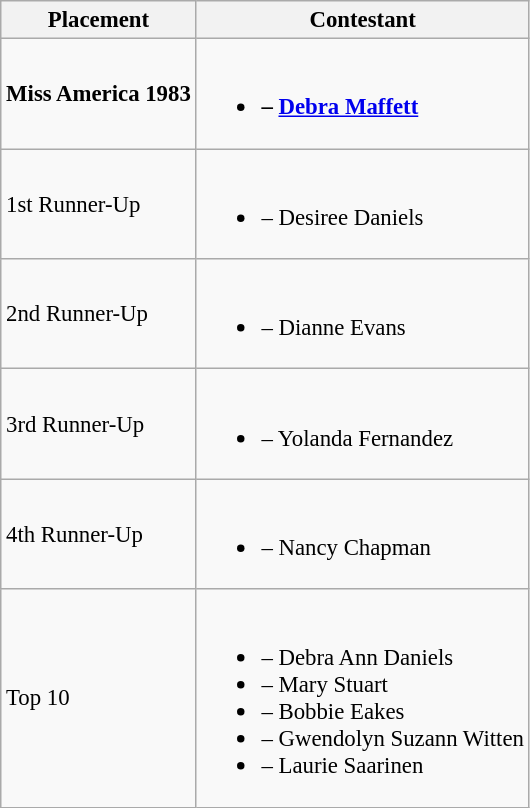<table class="wikitable sortable" style="font-size: 95%;">
<tr>
<th>Placement</th>
<th>Contestant</th>
</tr>
<tr>
<td><strong>Miss America 1983</strong></td>
<td><br><ul><li><strong> – <a href='#'>Debra Maffett</a></strong></li></ul></td>
</tr>
<tr>
<td>1st Runner-Up</td>
<td><br><ul><li> – Desiree Daniels</li></ul></td>
</tr>
<tr>
<td>2nd Runner-Up</td>
<td><br><ul><li> – Dianne Evans</li></ul></td>
</tr>
<tr>
<td>3rd Runner-Up</td>
<td><br><ul><li> – Yolanda Fernandez</li></ul></td>
</tr>
<tr>
<td>4th Runner-Up</td>
<td><br><ul><li> – Nancy Chapman</li></ul></td>
</tr>
<tr>
<td>Top 10</td>
<td><br><ul><li> – Debra Ann Daniels</li><li> – Mary Stuart</li><li> – Bobbie Eakes</li><li> – Gwendolyn Suzann Witten</li><li> – Laurie Saarinen</li></ul></td>
</tr>
</table>
